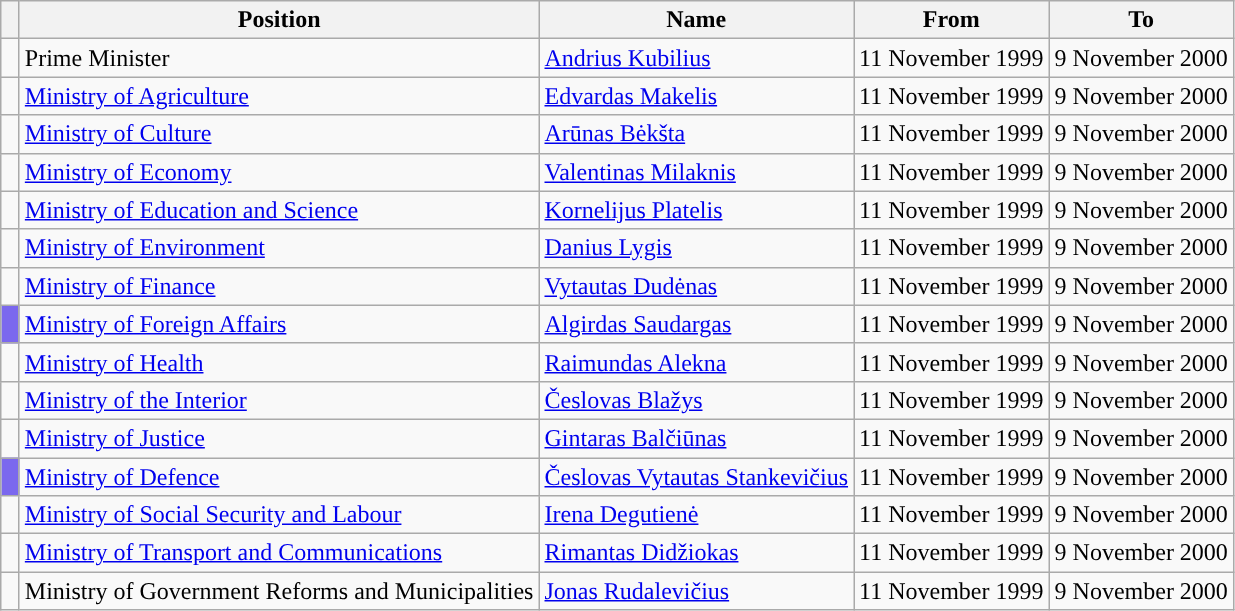<table class="wikitable">
<tr>
<th></th>
<th>Position</th>
<th>Name</th>
<th>From</th>
<th>To</th>
</tr>
<tr>
<td width=5px style="background-color: "></td>
<td>Prime Minister</td>
<td><a href='#'>Andrius Kubilius</a></td>
<td>11 November 1999</td>
<td>9 November 2000</td>
</tr>
<tr>
<td width=5px style="background-color: "></td>
<td><a href='#'>Ministry of Agriculture</a></td>
<td><a href='#'>Edvardas Makelis</a></td>
<td>11 November 1999</td>
<td>9 November 2000</td>
</tr>
<tr>
<td width=5px style="background-color: "></td>
<td><a href='#'>Ministry of Culture</a></td>
<td><a href='#'>Arūnas Bėkšta</a></td>
<td>11 November 1999</td>
<td>9 November 2000</td>
</tr>
<tr>
<td width=5px style="background-color: "></td>
<td><a href='#'>Ministry of Economy</a></td>
<td><a href='#'>Valentinas Milaknis</a></td>
<td>11 November 1999</td>
<td>9 November 2000</td>
</tr>
<tr>
<td width=5px style="background-color: "></td>
<td><a href='#'>Ministry of Education and Science</a></td>
<td><a href='#'>Kornelijus Platelis</a></td>
<td>11 November 1999</td>
<td>9 November 2000</td>
</tr>
<tr>
<td width=5px style="background-color: "></td>
<td><a href='#'>Ministry of Environment</a></td>
<td><a href='#'>Danius Lygis</a></td>
<td>11 November 1999</td>
<td>9 November 2000</td>
</tr>
<tr>
<td width=5px style="background-color: "></td>
<td><a href='#'>Ministry of Finance</a></td>
<td><a href='#'>Vytautas Dudėnas</a></td>
<td>11 November 1999</td>
<td>9 November 2000</td>
</tr>
<tr>
<td width=5px style="background-color: #7B68EE"></td>
<td><a href='#'>Ministry of Foreign Affairs</a></td>
<td><a href='#'>Algirdas Saudargas</a></td>
<td>11 November 1999</td>
<td>9 November 2000</td>
</tr>
<tr>
<td width=5px style="background-color: "></td>
<td><a href='#'>Ministry of Health</a></td>
<td><a href='#'>Raimundas Alekna</a></td>
<td>11 November 1999</td>
<td>9 November 2000</td>
</tr>
<tr>
<td width=5px style="background-color: "></td>
<td><a href='#'>Ministry of the Interior</a></td>
<td><a href='#'>Česlovas Blažys</a></td>
<td>11 November 1999</td>
<td>9 November 2000</td>
</tr>
<tr>
<td width=5px style="background-color: "></td>
<td><a href='#'>Ministry of Justice</a></td>
<td><a href='#'>Gintaras Balčiūnas</a></td>
<td>11 November 1999</td>
<td>9 November 2000</td>
</tr>
<tr>
<td width=5px style="background-color: #7B68EE"></td>
<td><a href='#'>Ministry of Defence</a></td>
<td><a href='#'>Česlovas Vytautas Stankevičius</a></td>
<td>11 November 1999</td>
<td>9 November 2000</td>
</tr>
<tr>
<td width=5px style="background-color: "></td>
<td><a href='#'>Ministry of Social Security and Labour</a></td>
<td><a href='#'>Irena Degutienė</a></td>
<td>11 November 1999</td>
<td>9 November 2000</td>
</tr>
<tr>
<td width=5px style="background-color: "></td>
<td><a href='#'>Ministry of Transport and Communications</a></td>
<td><a href='#'>Rimantas Didžiokas</a></td>
<td>11 November 1999</td>
<td>9 November 2000</td>
</tr>
<tr>
<td width=5px style="background-color: "></td>
<td>Ministry of Government Reforms and Municipalities</td>
<td><a href='#'>Jonas Rudalevičius</a></td>
<td>11 November 1999</td>
<td>9 November 2000</td>
</tr>
</table>
